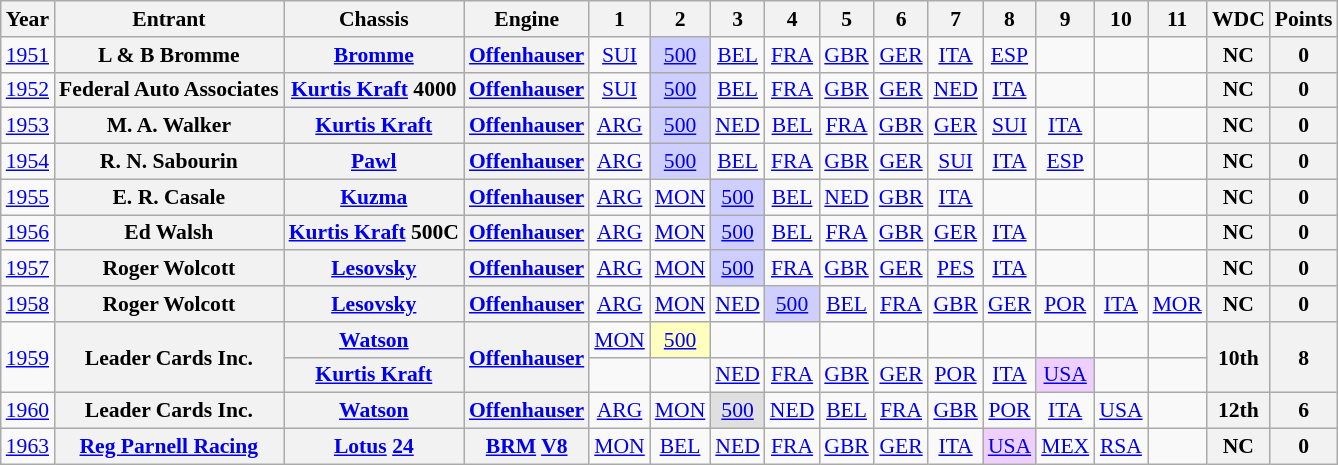<table class="wikitable" style="text-align:center; font-size:90%">
<tr>
<th>Year</th>
<th>Entrant</th>
<th>Chassis</th>
<th>Engine</th>
<th>1</th>
<th>2</th>
<th>3</th>
<th>4</th>
<th>5</th>
<th>6</th>
<th>7</th>
<th>8</th>
<th>9</th>
<th>10</th>
<th>11</th>
<th>WDC</th>
<th>Points</th>
</tr>
<tr>
<td><a href='#'>1951</a></td>
<th>L & B Bromme</th>
<th><a href='#'>Bromme</a></th>
<th><a href='#'>Offenhauser</a></th>
<td><a href='#'>SUI</a></td>
<td style="background:#CFCFFF;"><a href='#'>500</a><br></td>
<td><a href='#'>BEL</a></td>
<td><a href='#'>FRA</a></td>
<td><a href='#'>GBR</a></td>
<td><a href='#'>GER</a></td>
<td><a href='#'>ITA</a></td>
<td><a href='#'>ESP</a></td>
<td></td>
<td></td>
<td></td>
<th>NC</th>
<th>0</th>
</tr>
<tr>
<td><a href='#'>1952</a></td>
<th>Federal Auto Associates</th>
<th><a href='#'>Kurtis Kraft</a> 4000</th>
<th><a href='#'>Offenhauser</a></th>
<td><a href='#'>SUI</a></td>
<td style="background:#CFCFFF;"><a href='#'>500</a><br></td>
<td><a href='#'>BEL</a></td>
<td><a href='#'>FRA</a></td>
<td><a href='#'>GBR</a></td>
<td><a href='#'>GER</a></td>
<td><a href='#'>NED</a></td>
<td><a href='#'>ITA</a></td>
<td></td>
<td></td>
<td></td>
<th>NC</th>
<th>0</th>
</tr>
<tr>
<td><a href='#'>1953</a></td>
<th>M. A. Walker</th>
<th><a href='#'>Kurtis Kraft</a></th>
<th><a href='#'>Offenhauser</a></th>
<td><a href='#'>ARG</a></td>
<td style="background:#CFCFFF;"><a href='#'>500</a><br></td>
<td><a href='#'>NED</a></td>
<td><a href='#'>BEL</a></td>
<td><a href='#'>FRA</a></td>
<td><a href='#'>GBR</a></td>
<td><a href='#'>GER</a></td>
<td><a href='#'>SUI</a></td>
<td><a href='#'>ITA</a></td>
<td></td>
<td></td>
<th>NC</th>
<th>0</th>
</tr>
<tr>
<td><a href='#'>1954</a></td>
<th>R. N. Sabourin</th>
<th><a href='#'>Pawl</a></th>
<th><a href='#'>Offenhauser</a></th>
<td><a href='#'>ARG</a></td>
<td style="background:#CFCFFF;"><a href='#'>500</a><br></td>
<td><a href='#'>BEL</a></td>
<td><a href='#'>FRA</a></td>
<td><a href='#'>GBR</a></td>
<td><a href='#'>GER</a></td>
<td><a href='#'>SUI</a></td>
<td><a href='#'>ITA</a></td>
<td><a href='#'>ESP</a></td>
<td></td>
<td></td>
<th>NC</th>
<th>0</th>
</tr>
<tr>
<td><a href='#'>1955</a></td>
<th>E. R. Casale</th>
<th><a href='#'>Kuzma</a></th>
<th><a href='#'>Offenhauser</a></th>
<td><a href='#'>ARG</a></td>
<td><a href='#'>MON</a></td>
<td style="background:#CFCFFF;"><a href='#'>500</a><br></td>
<td><a href='#'>BEL</a></td>
<td><a href='#'>NED</a></td>
<td><a href='#'>GBR</a></td>
<td><a href='#'>ITA</a></td>
<td></td>
<td></td>
<td></td>
<td></td>
<th>NC</th>
<th>0</th>
</tr>
<tr>
<td><a href='#'>1956</a></td>
<th>Ed Walsh</th>
<th><a href='#'>Kurtis Kraft</a> 500C</th>
<th><a href='#'>Offenhauser</a></th>
<td><a href='#'>ARG</a></td>
<td><a href='#'>MON</a></td>
<td style="background:#CFCFFF;"><a href='#'>500</a><br></td>
<td><a href='#'>BEL</a></td>
<td><a href='#'>FRA</a></td>
<td><a href='#'>GBR</a></td>
<td><a href='#'>GER</a></td>
<td><a href='#'>ITA</a></td>
<td></td>
<td></td>
<td></td>
<th>NC</th>
<th>0</th>
</tr>
<tr>
<td><a href='#'>1957</a></td>
<th>Roger Wolcott</th>
<th><a href='#'>Lesovsky</a></th>
<th><a href='#'>Offenhauser</a></th>
<td><a href='#'>ARG</a></td>
<td><a href='#'>MON</a></td>
<td style="background:#CFCFFF;"><a href='#'>500</a><br></td>
<td><a href='#'>FRA</a></td>
<td><a href='#'>GBR</a></td>
<td><a href='#'>GER</a></td>
<td><a href='#'>PES</a></td>
<td><a href='#'>ITA</a></td>
<td></td>
<td></td>
<td></td>
<th>NC</th>
<th>0</th>
</tr>
<tr>
<td><a href='#'>1958</a></td>
<th>Roger Wolcott</th>
<th><a href='#'>Lesovsky</a></th>
<th><a href='#'>Offenhauser</a></th>
<td><a href='#'>ARG</a></td>
<td><a href='#'>MON</a></td>
<td><a href='#'>NED</a></td>
<td style="background:#CFCFFF;"><a href='#'>500</a><br></td>
<td><a href='#'>BEL</a></td>
<td><a href='#'>FRA</a></td>
<td><a href='#'>GBR</a></td>
<td><a href='#'>GER</a></td>
<td><a href='#'>POR</a></td>
<td><a href='#'>ITA</a></td>
<td><a href='#'>MOR</a></td>
<th>NC</th>
<th>0</th>
</tr>
<tr>
<td rowspan=2><a href='#'>1959</a></td>
<th rowspan=2>Leader Cards Inc.</th>
<th><a href='#'>Watson</a></th>
<th rowspan=2><a href='#'>Offenhauser</a></th>
<td><a href='#'>MON</a></td>
<td style="background:#FFFFBF;"><a href='#'>500</a><br></td>
<td></td>
<td></td>
<td></td>
<td></td>
<td></td>
<td></td>
<td></td>
<td></td>
<td></td>
<th rowspan=2>10th</th>
<th rowspan=2>8</th>
</tr>
<tr>
<th><a href='#'>Kurtis Kraft</a></th>
<td></td>
<td></td>
<td><a href='#'>NED</a></td>
<td><a href='#'>FRA</a></td>
<td><a href='#'>GBR</a></td>
<td><a href='#'>GER</a></td>
<td><a href='#'>POR</a></td>
<td><a href='#'>ITA</a></td>
<td style="background:#EFCFFF;"><a href='#'>USA</a><br></td>
<td></td>
<td></td>
</tr>
<tr>
<td><a href='#'>1960</a></td>
<th>Leader Cards Inc.</th>
<th><a href='#'>Watson</a></th>
<th><a href='#'>Offenhauser</a></th>
<td><a href='#'>ARG</a></td>
<td><a href='#'>MON</a></td>
<td style="background:#DFDFDF;"><a href='#'>500</a><br></td>
<td><a href='#'>NED</a></td>
<td><a href='#'>BEL</a></td>
<td><a href='#'>FRA</a></td>
<td><a href='#'>GBR</a></td>
<td><a href='#'>POR</a></td>
<td><a href='#'>ITA</a></td>
<td><a href='#'>USA</a></td>
<td></td>
<th>12th</th>
<th>6</th>
</tr>
<tr>
<td><a href='#'>1963</a></td>
<th><a href='#'>Reg Parnell Racing</a></th>
<th><a href='#'>Lotus</a> <a href='#'>24</a></th>
<th><a href='#'>BRM</a> <a href='#'>V8</a></th>
<td><a href='#'>MON</a></td>
<td><a href='#'>BEL</a></td>
<td><a href='#'>NED</a></td>
<td><a href='#'>FRA</a></td>
<td><a href='#'>GBR</a></td>
<td><a href='#'>GER</a></td>
<td><a href='#'>ITA</a></td>
<td style="background:#EFCFFF;"><a href='#'>USA</a><br></td>
<td><a href='#'>MEX</a></td>
<td><a href='#'>RSA</a></td>
<td></td>
<th>NC</th>
<th>0</th>
</tr>
</table>
